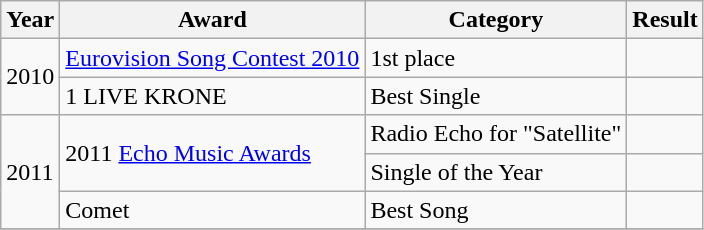<table class="wikitable">
<tr>
<th>Year</th>
<th>Award</th>
<th>Category</th>
<th>Result</th>
</tr>
<tr>
<td rowspan="2">2010</td>
<td><a href='#'>Eurovision Song Contest 2010</a></td>
<td>1st place</td>
<td></td>
</tr>
<tr>
<td>1 LIVE KRONE</td>
<td>Best Single</td>
<td></td>
</tr>
<tr>
<td rowspan="3">2011</td>
<td rowspan="2">2011 <a href='#'>Echo Music Awards</a></td>
<td>Radio Echo for "Satellite"</td>
<td></td>
</tr>
<tr>
<td>Single of the Year</td>
<td></td>
</tr>
<tr>
<td>Comet</td>
<td>Best Song</td>
<td></td>
</tr>
<tr>
</tr>
</table>
